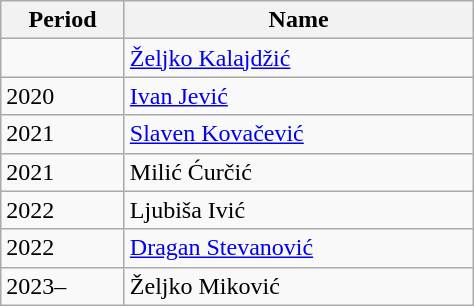<table class="wikitable">
<tr>
<th width="75">Period</th>
<th width="225">Name</th>
</tr>
<tr>
<td></td>
<td> <a href='#'>Željko Kalajdžić</a></td>
</tr>
<tr>
<td>2020</td>
<td> <a href='#'>Ivan Jević</a></td>
</tr>
<tr>
<td>2021</td>
<td> <a href='#'>Slaven Kovačević</a></td>
</tr>
<tr>
<td>2021</td>
<td> Milić Ćurčić</td>
</tr>
<tr>
<td>2022</td>
<td> Ljubiša Ivić</td>
</tr>
<tr>
<td>2022</td>
<td> <a href='#'>Dragan Stevanović</a></td>
</tr>
<tr>
<td>2023–</td>
<td> Željko Miković</td>
</tr>
</table>
